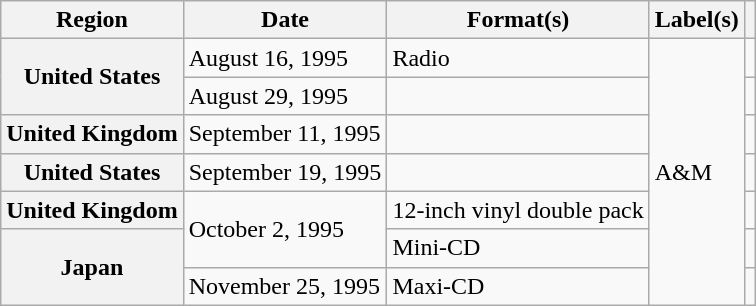<table class="wikitable plainrowheaders">
<tr>
<th scope="col">Region</th>
<th scope="col">Date</th>
<th scope="col">Format(s)</th>
<th scope="col">Label(s)</th>
<th scope="col"></th>
</tr>
<tr>
<th scope="row" rowspan="2">United States</th>
<td>August 16, 1995</td>
<td>Radio</td>
<td rowspan="7">A&M</td>
<td align="center"></td>
</tr>
<tr>
<td>August 29, 1995</td>
<td></td>
<td align="center"></td>
</tr>
<tr>
<th scope="row">United Kingdom</th>
<td>September 11, 1995</td>
<td></td>
<td align="center"></td>
</tr>
<tr>
<th scope="row">United States</th>
<td>September 19, 1995</td>
<td></td>
<td align="center"></td>
</tr>
<tr>
<th scope="row">United Kingdom</th>
<td rowspan="2">October 2, 1995</td>
<td>12-inch vinyl double pack</td>
<td align="center"></td>
</tr>
<tr>
<th scope="row" rowspan="2">Japan</th>
<td>Mini-CD</td>
<td></td>
</tr>
<tr>
<td>November 25, 1995</td>
<td>Maxi-CD</td>
<td></td>
</tr>
</table>
